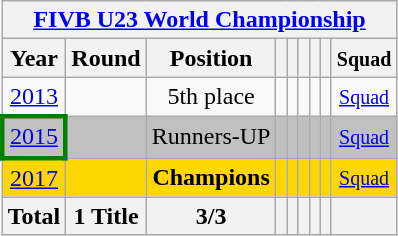<table class="wikitable" style="text-align: center;">
<tr>
<th colspan=9><a href='#'>FIVB U23 World Championship</a></th>
</tr>
<tr>
<th>Year</th>
<th>Round</th>
<th>Position</th>
<th></th>
<th></th>
<th></th>
<th></th>
<th></th>
<th><small>Squad</small></th>
</tr>
<tr>
<td> <a href='#'>2013</a></td>
<td></td>
<td>5th place</td>
<td></td>
<td></td>
<td></td>
<td></td>
<td></td>
<td><small> <a href='#'>Squad</a></small></td>
</tr>
<tr bgcolor=silver>
<td style="border:3px solid green"> <a href='#'>2015</a></td>
<td></td>
<td>Runners-UP</td>
<td></td>
<td></td>
<td></td>
<td></td>
<td></td>
<td><small><a href='#'>Squad</a></small></td>
</tr>
<tr bgcolor=gold>
<td> <a href='#'>2017</a></td>
<td></td>
<td><strong>Champions</strong></td>
<td></td>
<td></td>
<td></td>
<td></td>
<td></td>
<td><small><a href='#'>Squad</a></small></td>
</tr>
<tr>
<th>Total</th>
<th>1 Title</th>
<th>3/3</th>
<th></th>
<th></th>
<th></th>
<th></th>
<th></th>
<th></th>
</tr>
</table>
